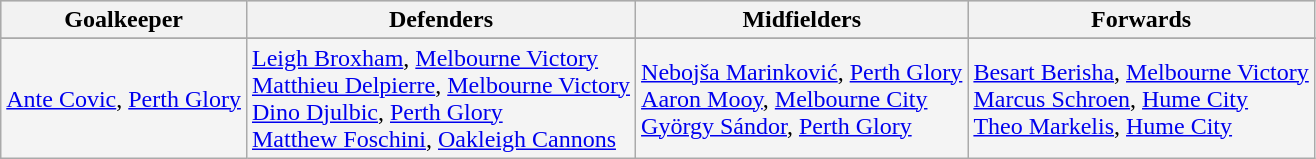<table class="wikitable">
<tr style="background:#cccccc;">
<th>Goalkeeper</th>
<th>Defenders</th>
<th>Midfielders</th>
<th>Forwards</th>
</tr>
<tr>
</tr>
<tr style="background:#f4f4f4;">
<td> <a href='#'>Ante Covic</a>, <a href='#'>Perth Glory</a></td>
<td> <a href='#'>Leigh Broxham</a>, <a href='#'>Melbourne Victory</a><br> <a href='#'>Matthieu Delpierre</a>, <a href='#'>Melbourne Victory</a><br> <a href='#'>Dino Djulbic</a>, <a href='#'>Perth Glory</a><br> <a href='#'>Matthew Foschini</a>, <a href='#'>Oakleigh Cannons</a></td>
<td> <a href='#'>Nebojša Marinković</a>, <a href='#'>Perth Glory</a><br> <a href='#'>Aaron Mooy</a>, <a href='#'>Melbourne City</a><br> <a href='#'>György Sándor</a>, <a href='#'>Perth Glory</a></td>
<td> <a href='#'>Besart Berisha</a>, <a href='#'>Melbourne Victory</a><br> <a href='#'>Marcus Schroen</a>, <a href='#'>Hume City</a><br> <a href='#'>Theo Markelis</a>, <a href='#'>Hume City</a></td>
</tr>
</table>
